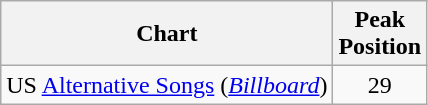<table class="wikitable">
<tr>
<th>Chart</th>
<th>Peak<br>Position</th>
</tr>
<tr>
<td>US <a href='#'>Alternative Songs</a> (<a href='#'><em>Billboard</em></a>)</td>
<td style="text-align:center;">29</td>
</tr>
</table>
